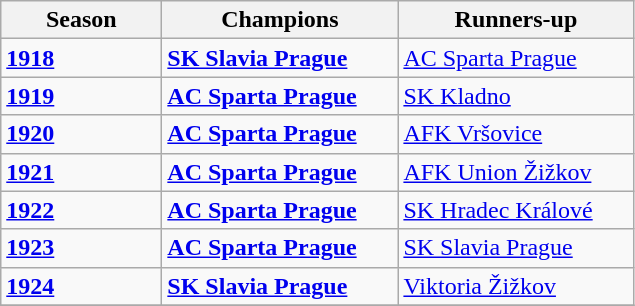<table class="wikitable">
<tr>
<th style="width:100px">Season</th>
<th style="width:150px">Champions</th>
<th style="width:150px">Runners-up</th>
</tr>
<tr>
<td><a href='#'><strong>1918</strong></a></td>
<td><strong><a href='#'>SK Slavia Prague</a></strong></td>
<td><a href='#'>AC Sparta Prague</a></td>
</tr>
<tr>
<td><a href='#'><strong>1919</strong></a></td>
<td><strong><a href='#'>AC Sparta Prague</a></strong></td>
<td><a href='#'>SK Kladno</a></td>
</tr>
<tr>
<td><a href='#'><strong>1920</strong></a></td>
<td><strong><a href='#'>AC Sparta Prague</a></strong></td>
<td><a href='#'>AFK Vršovice</a></td>
</tr>
<tr>
<td><a href='#'><strong>1921</strong></a></td>
<td><strong><a href='#'>AC Sparta Prague</a></strong></td>
<td><a href='#'>AFK Union Žižkov</a></td>
</tr>
<tr>
<td><a href='#'><strong>1922</strong></a></td>
<td><strong><a href='#'>AC Sparta Prague</a></strong></td>
<td><a href='#'>SK Hradec Králové</a></td>
</tr>
<tr>
<td><a href='#'><strong>1923</strong></a></td>
<td><strong><a href='#'>AC Sparta Prague</a></strong></td>
<td><a href='#'>SK Slavia Prague</a></td>
</tr>
<tr>
<td><a href='#'><strong>1924</strong></a></td>
<td><strong><a href='#'>SK Slavia Prague</a></strong></td>
<td><a href='#'>Viktoria Žižkov</a></td>
</tr>
<tr>
</tr>
</table>
